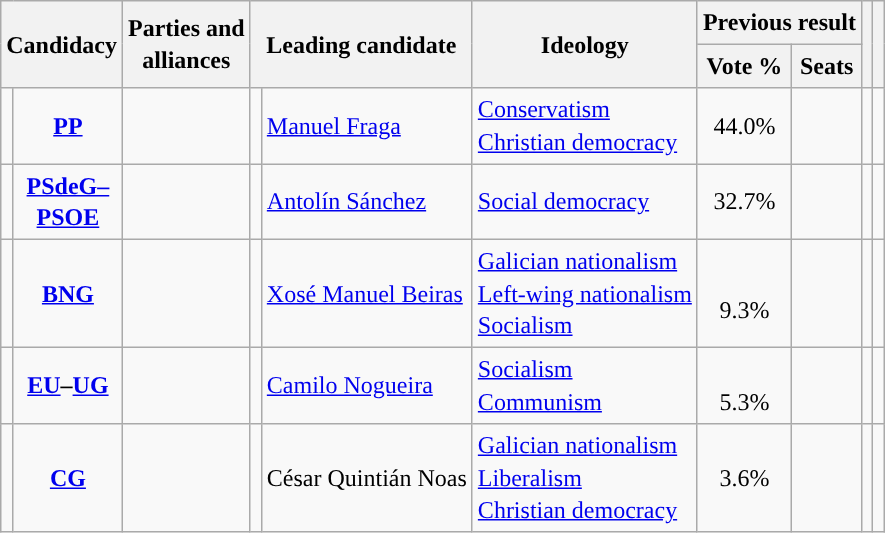<table class="wikitable" style="line-height:1.35em; text-align:left;">
<tr>
<th colspan="2" rowspan="2">Candidacy</th>
<th rowspan="2">Parties and<br>alliances</th>
<th colspan="2" rowspan="2">Leading candidate</th>
<th rowspan="2">Ideology</th>
<th colspan="2">Previous result</th>
<th rowspan="2"></th>
<th rowspan="2"></th>
</tr>
<tr>
<th>Vote %</th>
<th>Seats</th>
</tr>
<tr>
<td width="1" style="color:inherit;background:"></td>
<td align="center"><strong><a href='#'>PP</a></strong></td>
<td></td>
<td></td>
<td><a href='#'>Manuel Fraga</a></td>
<td><a href='#'>Conservatism</a><br><a href='#'>Christian democracy</a></td>
<td align="center">44.0%</td>
<td></td>
<td></td>
<td></td>
</tr>
<tr>
<td style="color:inherit;background:"></td>
<td align="center"><strong><a href='#'>PSdeG–<br>PSOE</a></strong></td>
<td></td>
<td></td>
<td><a href='#'>Antolín Sánchez</a></td>
<td><a href='#'>Social democracy</a></td>
<td align="center">32.7%</td>
<td></td>
<td></td>
<td></td>
</tr>
<tr>
<td style="color:inherit;background:"></td>
<td align="center"><strong><a href='#'>BNG</a></strong></td>
<td></td>
<td></td>
<td><a href='#'>Xosé Manuel Beiras</a></td>
<td><a href='#'>Galician nationalism</a><br><a href='#'>Left-wing nationalism</a><br><a href='#'>Socialism</a></td>
<td align="center"><br>9.3%<br></td>
<td></td>
<td></td>
<td></td>
</tr>
<tr>
<td style="color:inherit;background:"></td>
<td align="center"><strong><a href='#'>EU</a>–<a href='#'>UG</a></strong></td>
<td></td>
<td></td>
<td><a href='#'>Camilo Nogueira</a></td>
<td><a href='#'>Socialism</a><br><a href='#'>Communism</a></td>
<td align="center"><br>5.3%<br></td>
<td></td>
<td></td>
<td></td>
</tr>
<tr>
<td style="color:inherit;background:"></td>
<td align="center"><strong><a href='#'>CG</a></strong></td>
<td></td>
<td></td>
<td>César Quintián Noas</td>
<td><a href='#'>Galician nationalism</a><br><a href='#'>Liberalism</a><br><a href='#'>Christian democracy</a></td>
<td align="center">3.6%</td>
<td></td>
<td></td>
<td></td>
</tr>
</table>
